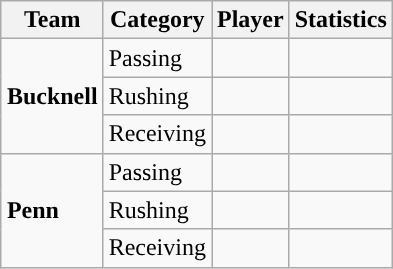<table class="wikitable" style="float: right;">
<tr>
<th>Team</th>
<th>Category</th>
<th>Player</th>
<th>Statistics</th>
</tr>
<tr>
<td rowspan=3><strong>Bucknell</strong></td>
<td>Passing</td>
<td></td>
<td></td>
</tr>
<tr>
<td>Rushing</td>
<td></td>
<td></td>
</tr>
<tr>
<td>Receiving</td>
<td></td>
<td></td>
</tr>
<tr>
<td rowspan=3><strong>Penn</strong></td>
<td>Passing</td>
<td></td>
<td></td>
</tr>
<tr>
<td>Rushing</td>
<td></td>
<td></td>
</tr>
<tr>
<td>Receiving</td>
<td></td>
<td></td>
</tr>
</table>
